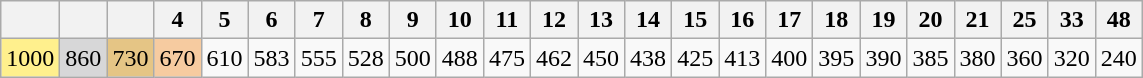<table class=wikitable>
<tr>
<th></th>
<th></th>
<th></th>
<th>4</th>
<th>5</th>
<th>6</th>
<th>7</th>
<th>8</th>
<th>9</th>
<th>10</th>
<th>11</th>
<th>12</th>
<th>13</th>
<th>14</th>
<th>15</th>
<th>16</th>
<th>17</th>
<th>18</th>
<th>19</th>
<th>20</th>
<th>21</th>
<th>25</th>
<th>33</th>
<th>48</th>
</tr>
<tr>
<td style="background-color:#FFF08D;">1000</td>
<td style="background-color:#D7D7D8;">860</td>
<td style="background-color:#E5C585;">730</td>
<td style="background-color:#F6CBA0;">670</td>
<td>610</td>
<td>583</td>
<td>555</td>
<td>528</td>
<td>500</td>
<td>488</td>
<td>475</td>
<td>462</td>
<td>450</td>
<td>438</td>
<td>425</td>
<td>413</td>
<td>400</td>
<td>395</td>
<td>390</td>
<td>385</td>
<td>380</td>
<td>360</td>
<td>320</td>
<td>240</td>
</tr>
</table>
